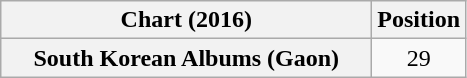<table class="wikitable plainrowheaders" style="text-align:center">
<tr>
<th>Chart (2016)</th>
<th>Position</th>
</tr>
<tr>
<th scope="row" style="width:15em">South Korean Albums (Gaon)</th>
<td>29</td>
</tr>
</table>
